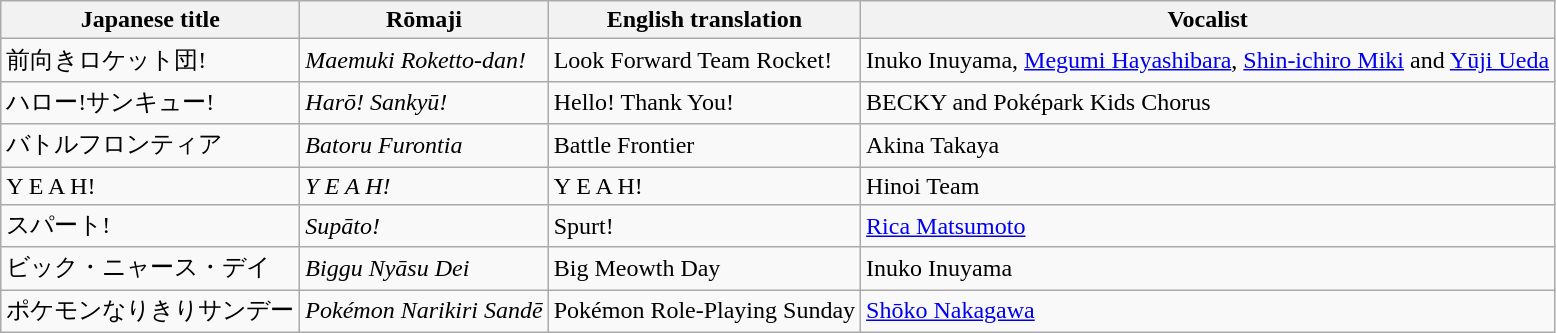<table class="wikitable">
<tr>
<th>Japanese title</th>
<th>Rōmaji</th>
<th>English translation</th>
<th>Vocalist</th>
</tr>
<tr>
<td>前向きロケット団!</td>
<td><em>Maemuki Roketto-dan!</em></td>
<td>Look Forward Team Rocket!</td>
<td>Inuko Inuyama, <a href='#'>Megumi Hayashibara</a>, <a href='#'>Shin-ichiro Miki</a> and <a href='#'>Yūji Ueda</a></td>
</tr>
<tr>
<td>ハロー!サンキュー!</td>
<td><em>Harō! Sankyū!</em></td>
<td>Hello! Thank You!</td>
<td>BECKY and Poképark Kids Chorus</td>
</tr>
<tr>
<td>バトルフロンティア</td>
<td><em>Batoru Furontia</em></td>
<td>Battle Frontier</td>
<td>Akina Takaya</td>
</tr>
<tr>
<td>Y E A H!</td>
<td><em>Y E A H!</em></td>
<td>Y E A H!</td>
<td>Hinoi Team</td>
</tr>
<tr>
<td>スパート!</td>
<td><em>Supāto!</em></td>
<td>Spurt!</td>
<td><a href='#'>Rica Matsumoto</a></td>
</tr>
<tr>
<td>ビック・ニャース・デイ</td>
<td><em>Biggu Nyāsu Dei</em></td>
<td>Big Meowth Day</td>
<td>Inuko Inuyama</td>
</tr>
<tr>
<td>ポケモンなりきりサンデー</td>
<td><em>Pokémon Narikiri Sandē</em></td>
<td>Pokémon Role-Playing Sunday</td>
<td><a href='#'>Shōko Nakagawa</a></td>
</tr>
</table>
